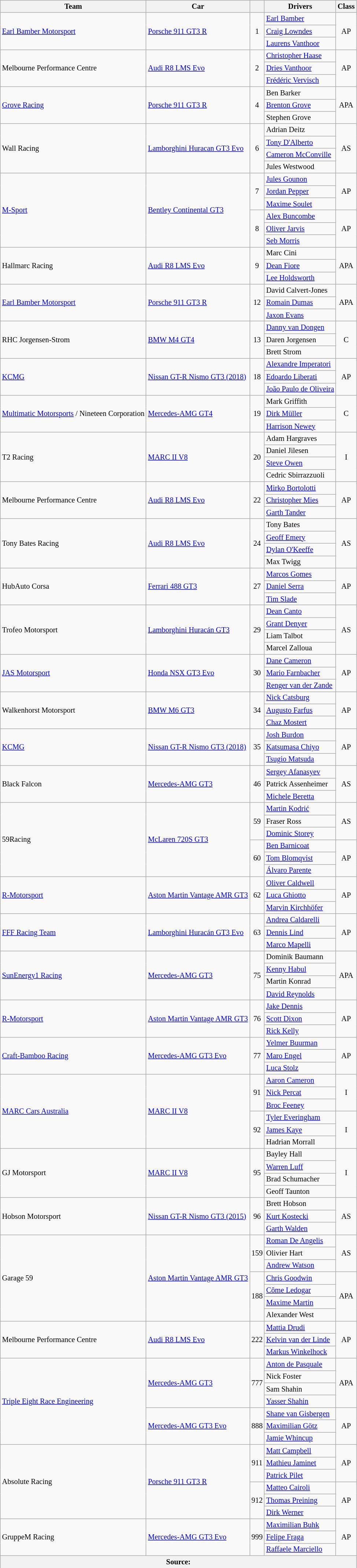<table class="wikitable" style="font-size: 85%">
<tr>
<th>Team</th>
<th>Car</th>
<th></th>
<th>Drivers</th>
<th>Class</th>
</tr>
<tr>
<td rowspan="3"> <a href='#'>Earl Bamber Motorsport</a></td>
<td rowspan="3"><a href='#'>Porsche 911 GT3 R</a></td>
<td rowspan="3" align="center">1</td>
<td> <a href='#'>Earl Bamber</a></td>
<td rowspan="3" align="center">AP</td>
</tr>
<tr>
<td> <a href='#'>Craig Lowndes</a></td>
</tr>
<tr>
<td> <a href='#'>Laurens Vanthoor</a></td>
</tr>
<tr>
<td rowspan="3"> Melbourne Performance Centre</td>
<td rowspan="3"><a href='#'>Audi R8 LMS Evo</a></td>
<td rowspan="3" align="center">2</td>
<td> <a href='#'>Christopher Haase</a></td>
<td rowspan="3" align="center">AP</td>
</tr>
<tr>
<td> <a href='#'>Dries Vanthoor</a></td>
</tr>
<tr>
<td> <a href='#'>Frédéric Vervisch</a></td>
</tr>
<tr>
<td rowspan="3"> <a href='#'>Grove Racing</a></td>
<td rowspan="3"><a href='#'>Porsche 911 GT3 R</a></td>
<td rowspan="3" align="center">4</td>
<td> Ben Barker</td>
<td rowspan="3" align="center">APA</td>
</tr>
<tr>
<td> <a href='#'>Brenton Grove</a></td>
</tr>
<tr>
<td> Stephen Grove</td>
</tr>
<tr>
<td rowspan="4"> Wall Racing</td>
<td rowspan="4"><a href='#'>Lamborghini Huracan GT3 Evo</a></td>
<td rowspan="4" align="center">6</td>
<td> Adrian Deitz</td>
<td rowspan="4" align="center">AS</td>
</tr>
<tr>
<td> <a href='#'>Tony D'Alberto</a></td>
</tr>
<tr>
<td> <a href='#'>Cameron McConville</a></td>
</tr>
<tr>
<td> Jules Westwood</td>
</tr>
<tr>
<td rowspan="6"> <a href='#'>M-Sport</a></td>
<td rowspan="6"><a href='#'>Bentley Continental GT3</a></td>
<td rowspan="3" align="center">7</td>
<td> <a href='#'>Jules Gounon</a></td>
<td rowspan="3" align="center">AP</td>
</tr>
<tr>
<td> <a href='#'>Jordan Pepper</a></td>
</tr>
<tr>
<td> <a href='#'>Maxime Soulet</a></td>
</tr>
<tr>
<td rowspan="3" align="center">8</td>
<td> <a href='#'>Alex Buncombe</a></td>
<td rowspan="3" align="center">AP</td>
</tr>
<tr>
<td> <a href='#'>Oliver Jarvis</a></td>
</tr>
<tr>
<td> <a href='#'>Seb Morris</a></td>
</tr>
<tr>
<td rowspan="3"> Hallmarc Racing</td>
<td rowspan="3"><a href='#'>Audi R8 LMS Evo</a></td>
<td rowspan="3" align="center">9</td>
<td> Marc Cini</td>
<td rowspan="3" align="center">APA</td>
</tr>
<tr>
<td> <a href='#'>Dean Fiore</a></td>
</tr>
<tr>
<td> <a href='#'>Lee Holdsworth</a></td>
</tr>
<tr>
<td rowspan="3"> <a href='#'>Earl Bamber Motorsport</a></td>
<td rowspan="3"><a href='#'>Porsche 911 GT3 R</a></td>
<td rowspan="3" align="center">12</td>
<td> David Calvert-Jones</td>
<td rowspan="3" align="center">APA</td>
</tr>
<tr>
<td> <a href='#'>Romain Dumas</a></td>
</tr>
<tr>
<td> <a href='#'>Jaxon Evans</a></td>
</tr>
<tr>
<td rowspan="3"> RHC Jorgensen-Strom</td>
<td rowspan="3"><a href='#'>BMW M4 GT4</a></td>
<td rowspan="3" align="center">13</td>
<td> <a href='#'>Danny van Dongen</a></td>
<td rowspan="3" align="center">C</td>
</tr>
<tr>
<td> Daren Jorgensen</td>
</tr>
<tr>
<td> Brett Strom</td>
</tr>
<tr>
<td rowspan="3"> <a href='#'>KCMG</a></td>
<td rowspan="3"><a href='#'>Nissan GT-R Nismo GT3 (2018)</a></td>
<td rowspan="3" align="center">18</td>
<td> <a href='#'>Alexandre Imperatori</a></td>
<td rowspan="3" align="center">AP</td>
</tr>
<tr>
<td> <a href='#'>Edoardo Liberati</a></td>
</tr>
<tr>
<td> <a href='#'>João Paulo de Oliveira</a></td>
</tr>
<tr>
<td rowspan="3"> <a href='#'>Multimatic Motorsports</a> /  Nineteen Corporation</td>
<td rowspan="3"><a href='#'>Mercedes-AMG GT4</a></td>
<td rowspan="3" align="center">19</td>
<td> Mark Griffith</td>
<td rowspan="3" align="center">C</td>
</tr>
<tr>
<td> <a href='#'>Dirk Müller</a></td>
</tr>
<tr>
<td> <a href='#'>Harrison Newey</a></td>
</tr>
<tr>
<td rowspan="4"> T2 Racing</td>
<td rowspan="4"><a href='#'>MARC II V8</a></td>
<td rowspan="4" align="center">20</td>
<td> Adam Hargraves</td>
<td rowspan="4" align="center">I</td>
</tr>
<tr>
<td> Daniel Jilesen</td>
</tr>
<tr>
<td> <a href='#'>Steve Owen</a></td>
</tr>
<tr>
<td> Cedric Sbirrazzuoli</td>
</tr>
<tr>
<td rowspan="3"> Melbourne Performance Centre</td>
<td rowspan="3"><a href='#'>Audi R8 LMS Evo</a></td>
<td rowspan="3" align="center">22</td>
<td> <a href='#'>Mirko Bortolotti</a></td>
<td rowspan="3" align="center">AP</td>
</tr>
<tr>
<td> <a href='#'>Christopher Mies</a></td>
</tr>
<tr>
<td> <a href='#'>Garth Tander</a></td>
</tr>
<tr>
<td rowspan="4"> Tony Bates Racing</td>
<td rowspan="4"><a href='#'>Audi R8 LMS Evo</a></td>
<td rowspan="4" align="center">24</td>
<td> Tony Bates</td>
<td rowspan="4" align="center">AS</td>
</tr>
<tr>
<td> <a href='#'>Geoff Emery</a></td>
</tr>
<tr>
<td> <a href='#'>Dylan O'Keeffe</a></td>
</tr>
<tr>
<td> Max Twigg</td>
</tr>
<tr>
<td rowspan="3"> HubAuto Corsa</td>
<td rowspan="3"><a href='#'>Ferrari 488 GT3</a></td>
<td rowspan="3" align="center">27</td>
<td> <a href='#'>Marcos Gomes</a></td>
<td rowspan="3" align="center">AP</td>
</tr>
<tr>
<td> <a href='#'>Daniel Serra</a></td>
</tr>
<tr>
<td> <a href='#'>Tim Slade</a></td>
</tr>
<tr>
<td rowspan="4"> Trofeo Motorsport</td>
<td rowspan="4"><a href='#'>Lamborghini Huracán GT3</a></td>
<td rowspan="4" align="center">29</td>
<td> <a href='#'>Dean Canto</a></td>
<td rowspan="4" align="center">AS</td>
</tr>
<tr>
<td> <a href='#'>Grant Denyer</a></td>
</tr>
<tr>
<td> Liam Talbot</td>
</tr>
<tr>
<td> Marcel Zalloua</td>
</tr>
<tr>
<td rowspan="3"> <a href='#'>JAS Motorsport</a></td>
<td rowspan="3"><a href='#'>Honda NSX GT3 Evo</a></td>
<td rowspan="3" align="center">30</td>
<td> <a href='#'>Dane Cameron</a></td>
<td rowspan="3" align="center">AP</td>
</tr>
<tr>
<td> <a href='#'>Mario Farnbacher</a></td>
</tr>
<tr>
<td> <a href='#'>Renger van der Zande</a></td>
</tr>
<tr>
<td rowspan="3"> Walkenhorst Motorsport</td>
<td rowspan="3"><a href='#'>BMW M6 GT3</a></td>
<td rowspan="3" align="center">34</td>
<td> <a href='#'>Nick Catsburg</a></td>
<td rowspan="3" align="center">AP</td>
</tr>
<tr>
<td> <a href='#'>Augusto Farfus</a></td>
</tr>
<tr>
<td> <a href='#'>Chaz Mostert</a></td>
</tr>
<tr>
<td rowspan="3"> <a href='#'>KCMG</a></td>
<td rowspan="3"><a href='#'>Nissan GT-R Nismo GT3 (2018)</a></td>
<td rowspan="3" align="center">35</td>
<td> <a href='#'>Josh Burdon</a></td>
<td rowspan="3" align="center">AP</td>
</tr>
<tr>
<td> <a href='#'>Katsumasa Chiyo</a></td>
</tr>
<tr>
<td> <a href='#'>Tsugio Matsuda</a></td>
</tr>
<tr>
<td rowspan="3"> Black Falcon</td>
<td rowspan="3"><a href='#'>Mercedes-AMG GT3</a></td>
<td rowspan="3" align="center">46</td>
<td> <a href='#'>Sergey Afanasyev</a></td>
<td rowspan="3" align="center">AS</td>
</tr>
<tr>
<td> Patrick Assenheimer</td>
</tr>
<tr>
<td> <a href='#'>Michele Beretta</a></td>
</tr>
<tr>
<td rowspan="6"> 59Racing</td>
<td rowspan="6"><a href='#'>McLaren 720S GT3</a></td>
<td rowspan="3" align="center">59</td>
<td> <a href='#'>Martin Kodrić</a></td>
<td rowspan="3" align="center">AS</td>
</tr>
<tr>
<td> Fraser Ross</td>
</tr>
<tr>
<td> <a href='#'>Dominic Storey</a></td>
</tr>
<tr>
<td rowspan="3" align="center">60</td>
<td> <a href='#'>Ben Barnicoat</a></td>
<td rowspan="3" align="center">AP</td>
</tr>
<tr>
<td> <a href='#'>Tom Blomqvist</a></td>
</tr>
<tr>
<td> <a href='#'>Álvaro Parente</a></td>
</tr>
<tr>
<td rowspan="3"> <a href='#'>R-Motorsport</a></td>
<td rowspan="3"><a href='#'>Aston Martin Vantage AMR GT3</a></td>
<td rowspan="3" align="center">62</td>
<td> <a href='#'>Oliver Caldwell</a></td>
<td rowspan="3" align="center">AP</td>
</tr>
<tr>
<td> <a href='#'>Luca Ghiotto</a></td>
</tr>
<tr>
<td> <a href='#'>Marvin Kirchhöfer</a></td>
</tr>
<tr>
<td rowspan="3"> <a href='#'>FFF Racing Team</a></td>
<td rowspan="3"><a href='#'>Lamborghini Huracán GT3 Evo</a></td>
<td rowspan="3" align="center">63</td>
<td> <a href='#'>Andrea Caldarelli</a></td>
<td rowspan="3" align="center">AP</td>
</tr>
<tr>
<td> <a href='#'>Dennis Lind</a></td>
</tr>
<tr>
<td> <a href='#'>Marco Mapelli</a></td>
</tr>
<tr>
<td rowspan="4"> <a href='#'>SunEnergy1 Racing</a></td>
<td rowspan="4"><a href='#'>Mercedes-AMG GT3</a></td>
<td rowspan="4" align="center">75</td>
<td> Dominik Baumann</td>
<td rowspan="4" align="center">APA</td>
</tr>
<tr>
<td> <a href='#'>Kenny Habul</a></td>
</tr>
<tr>
<td> Martin Konrad</td>
</tr>
<tr>
<td> <a href='#'>David Reynolds</a></td>
</tr>
<tr>
<td rowspan="3"> <a href='#'>R-Motorsport</a></td>
<td rowspan="3"><a href='#'>Aston Martin Vantage AMR GT3</a></td>
<td rowspan="3" align="center">76</td>
<td> <a href='#'>Jake Dennis</a></td>
<td rowspan="3" align="center">AP</td>
</tr>
<tr>
<td> <a href='#'>Scott Dixon</a></td>
</tr>
<tr>
<td> <a href='#'>Rick Kelly</a></td>
</tr>
<tr>
<td rowspan="3"> <a href='#'>Craft-Bamboo Racing</a></td>
<td rowspan="3"><a href='#'>Mercedes-AMG GT3 Evo</a></td>
<td rowspan="3" align="center">77</td>
<td> <a href='#'>Yelmer Buurman</a></td>
<td rowspan="3" align="center">AP</td>
</tr>
<tr>
<td> <a href='#'>Maro Engel</a></td>
</tr>
<tr>
<td> <a href='#'>Luca Stolz</a></td>
</tr>
<tr>
<td rowspan="6"> <a href='#'>MARC Cars Australia</a></td>
<td rowspan="6"><a href='#'>MARC II V8</a></td>
<td rowspan="3" align="center">91</td>
<td> <a href='#'>Aaron Cameron</a></td>
<td rowspan="3" align="center">I</td>
</tr>
<tr>
<td> <a href='#'>Nick Percat</a></td>
</tr>
<tr>
<td> <a href='#'>Broc Feeney</a></td>
</tr>
<tr>
<td rowspan="3" align="center">92</td>
<td> <a href='#'>Tyler Everingham</a></td>
<td rowspan="3" align="center">I</td>
</tr>
<tr>
<td> <a href='#'>James Kaye</a></td>
</tr>
<tr>
<td> Hadrian Morrall</td>
</tr>
<tr>
<td rowspan="4"> GJ Motorsport</td>
<td rowspan="4"><a href='#'>MARC II V8</a></td>
<td rowspan="4" align="center">95</td>
<td> Bayley Hall</td>
<td rowspan="4" align="center">I</td>
</tr>
<tr>
<td> <a href='#'>Warren Luff</a></td>
</tr>
<tr>
<td> Brad Schumacher</td>
</tr>
<tr>
<td> Geoff Taunton</td>
</tr>
<tr>
<td rowspan="3"> Hobson Motorsport</td>
<td rowspan="3"><a href='#'>Nissan GT-R Nismo GT3 (2015)</a></td>
<td rowspan="3" align="center">96</td>
<td> Brett Hobson</td>
<td rowspan="3" align="center">AS</td>
</tr>
<tr>
<td> <a href='#'>Kurt Kostecki</a></td>
</tr>
<tr>
<td> <a href='#'>Garth Walden</a></td>
</tr>
<tr>
<td rowspan="7"> Garage 59</td>
<td rowspan="7"><a href='#'>Aston Martin Vantage AMR GT3</a></td>
<td rowspan="3" align="center">159</td>
<td> <a href='#'>Roman De Angelis</a></td>
<td rowspan="3" align="center">AS</td>
</tr>
<tr>
<td> Olivier Hart</td>
</tr>
<tr>
<td> <a href='#'>Andrew Watson</a></td>
</tr>
<tr>
<td rowspan="4" align="center">188</td>
<td> <a href='#'>Chris Goodwin</a></td>
<td rowspan="4" align="center">APA</td>
</tr>
<tr>
<td> <a href='#'>Côme Ledogar</a></td>
</tr>
<tr>
<td> <a href='#'>Maxime Martin</a></td>
</tr>
<tr>
<td> Alexander West</td>
</tr>
<tr>
<td rowspan="3"> Melbourne Performance Centre</td>
<td rowspan="3"><a href='#'>Audi R8 LMS Evo</a></td>
<td rowspan="3" align="center">222</td>
<td> <a href='#'>Mattia Drudi</a></td>
<td rowspan="3" align="center">AP</td>
</tr>
<tr>
<td> <a href='#'>Kelvin van der Linde</a></td>
</tr>
<tr>
<td> <a href='#'>Markus Winkelhock</a></td>
</tr>
<tr>
<td rowspan="7"> <a href='#'>Triple Eight Race Engineering</a></td>
<td rowspan="4"><a href='#'>Mercedes-AMG GT3</a></td>
<td rowspan="4" align="center">777</td>
<td> <a href='#'>Anton de Pasquale</a></td>
<td rowspan="4" align="center">APA</td>
</tr>
<tr>
<td> Nick Foster</td>
</tr>
<tr>
<td> Sam Shahin</td>
</tr>
<tr>
<td> <a href='#'>Yasser Shahin</a></td>
</tr>
<tr>
<td rowspan="3"><a href='#'>Mercedes-AMG GT3 Evo</a></td>
<td rowspan="3" align="center">888</td>
<td> <a href='#'>Shane van Gisbergen</a></td>
<td rowspan="3" align="center">AP</td>
</tr>
<tr>
<td> <a href='#'>Maximilian Götz</a></td>
</tr>
<tr>
<td> <a href='#'>Jamie Whincup</a></td>
</tr>
<tr>
<td rowspan="6"> Absolute Racing</td>
<td rowspan="6"><a href='#'>Porsche 911 GT3 R</a></td>
<td rowspan="3" align="center">911</td>
<td> <a href='#'>Matt Campbell</a></td>
<td rowspan="3" align="center">AP</td>
</tr>
<tr>
<td> <a href='#'>Mathieu Jaminet</a></td>
</tr>
<tr>
<td> <a href='#'>Patrick Pilet</a></td>
</tr>
<tr>
<td rowspan="3" align="center">912</td>
<td> <a href='#'>Matteo Cairoli</a></td>
<td rowspan="3" align="center">AP</td>
</tr>
<tr>
<td> <a href='#'>Thomas Preining</a></td>
</tr>
<tr>
<td> <a href='#'>Dirk Werner</a></td>
</tr>
<tr>
<td rowspan="3"> GruppeM Racing</td>
<td rowspan="3"><a href='#'>Mercedes-AMG GT3 Evo</a></td>
<td rowspan="3" align="center">999</td>
<td> <a href='#'>Maximilian Buhk</a></td>
<td rowspan="3" align="center">AP</td>
</tr>
<tr>
<td> <a href='#'>Felipe Fraga</a></td>
</tr>
<tr>
<td> <a href='#'>Raffaele Marciello</a></td>
</tr>
<tr>
<th colspan="5">Source:</th>
</tr>
</table>
